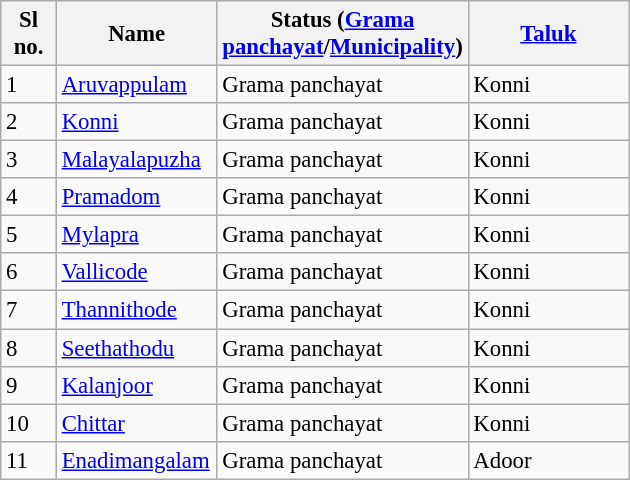<table class="wikitable sortable" style="font-size: 95%;">
<tr>
<th width="30px">Sl no.</th>
<th width="100px">Name</th>
<th width="130px">Status (<a href='#'>Grama panchayat</a>/<a href='#'>Municipality</a>)</th>
<th width="100px"><a href='#'>Taluk</a></th>
</tr>
<tr>
<td>1</td>
<td><a href='#'>Aruvappulam</a></td>
<td>Grama panchayat</td>
<td>Konni</td>
</tr>
<tr>
<td>2</td>
<td><a href='#'>Konni</a></td>
<td>Grama panchayat</td>
<td>Konni</td>
</tr>
<tr>
<td>3</td>
<td><a href='#'>Malayalapuzha</a></td>
<td>Grama panchayat</td>
<td>Konni</td>
</tr>
<tr>
<td>4</td>
<td><a href='#'>Pramadom</a></td>
<td>Grama panchayat</td>
<td>Konni</td>
</tr>
<tr>
<td>5</td>
<td><a href='#'>Mylapra</a></td>
<td>Grama panchayat</td>
<td>Konni</td>
</tr>
<tr>
<td>6</td>
<td><a href='#'>Vallicode</a></td>
<td>Grama panchayat</td>
<td>Konni</td>
</tr>
<tr>
<td>7</td>
<td><a href='#'>Thannithode</a></td>
<td>Grama panchayat</td>
<td>Konni</td>
</tr>
<tr>
<td>8</td>
<td><a href='#'>Seethathodu</a></td>
<td>Grama panchayat</td>
<td>Konni</td>
</tr>
<tr>
<td>9</td>
<td><a href='#'>Kalanjoor</a></td>
<td>Grama panchayat</td>
<td>Konni</td>
</tr>
<tr>
<td>10</td>
<td><a href='#'>Chittar</a></td>
<td>Grama panchayat</td>
<td>Konni</td>
</tr>
<tr>
<td>11</td>
<td><a href='#'>Enadimangalam</a></td>
<td>Grama panchayat</td>
<td>Adoor</td>
</tr>
</table>
